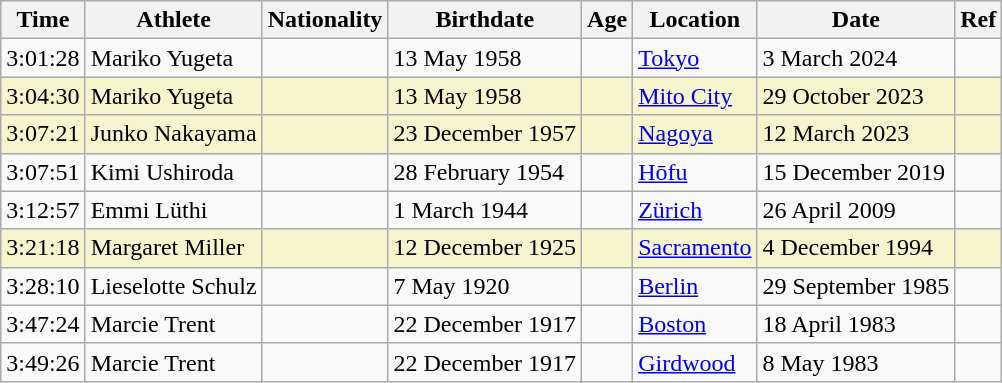<table class="wikitable">
<tr>
<th>Time</th>
<th>Athlete</th>
<th>Nationality</th>
<th>Birthdate</th>
<th>Age</th>
<th>Location</th>
<th>Date</th>
<th>Ref</th>
</tr>
<tr>
<td>3:01:28</td>
<td>Mariko Yugeta</td>
<td></td>
<td>13 May 1958</td>
<td></td>
<td><a href='#'>Tokyo</a></td>
<td>3 March 2024</td>
<td></td>
</tr>
<tr bgcolor=#f6F5CE>
<td>3:04:30</td>
<td>Mariko Yugeta</td>
<td></td>
<td>13 May 1958</td>
<td></td>
<td><a href='#'>Mito City</a></td>
<td>29 October 2023</td>
<td></td>
</tr>
<tr bgcolor=#f6F5CE>
<td>3:07:21</td>
<td>Junko Nakayama</td>
<td></td>
<td>23 December 1957</td>
<td></td>
<td><a href='#'>Nagoya</a></td>
<td>12 March 2023</td>
<td></td>
</tr>
<tr>
<td>3:07:51</td>
<td>Kimi Ushiroda</td>
<td></td>
<td>28 February 1954</td>
<td></td>
<td><a href='#'>Hōfu</a></td>
<td>15 December 2019</td>
<td></td>
</tr>
<tr>
<td>3:12:57</td>
<td>Emmi Lüthi</td>
<td></td>
<td>1 March 1944</td>
<td></td>
<td><a href='#'>Zürich</a></td>
<td>26 April 2009</td>
<td></td>
</tr>
<tr bgcolor=#f6F5CE>
<td>3:21:18 </td>
<td>Margaret Miller</td>
<td></td>
<td>12 December 1925</td>
<td></td>
<td><a href='#'>Sacramento</a></td>
<td>4 December 1994</td>
<td></td>
</tr>
<tr>
<td>3:28:10</td>
<td>Lieselotte Schulz</td>
<td></td>
<td>7 May 1920</td>
<td></td>
<td><a href='#'>Berlin</a></td>
<td>29 September 1985</td>
<td></td>
</tr>
<tr>
<td>3:47:24 </td>
<td>Marcie Trent</td>
<td></td>
<td>22 December 1917</td>
<td></td>
<td><a href='#'>Boston</a></td>
<td>18 April 1983</td>
<td></td>
</tr>
<tr>
<td>3:49:26</td>
<td>Marcie Trent</td>
<td></td>
<td>22 December 1917</td>
<td></td>
<td><a href='#'>Girdwood</a></td>
<td>8 May 1983</td>
<td></td>
</tr>
</table>
